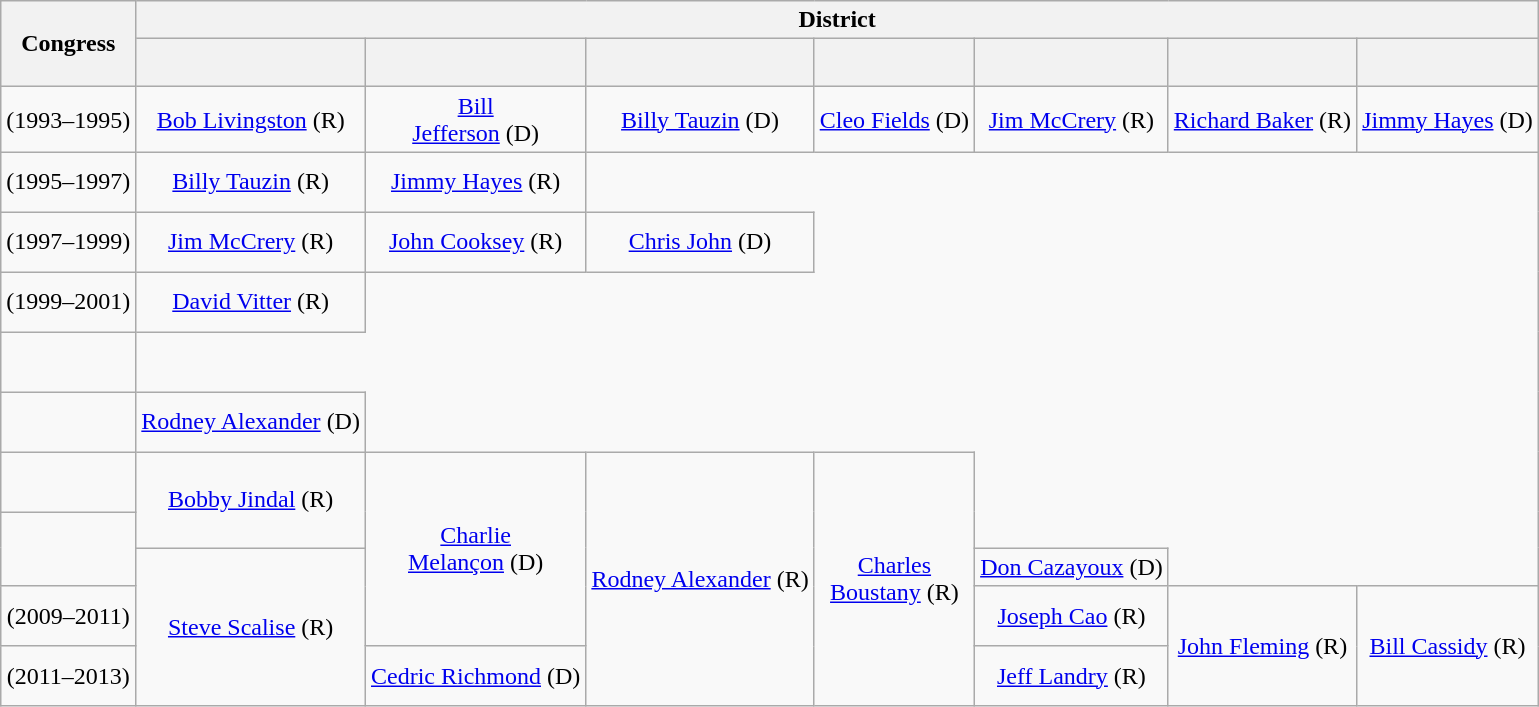<table class=wikitable style="text-align:center">
<tr>
<th rowspan=2>Congress</th>
<th colspan=7>District</th>
</tr>
<tr style="height:2em">
<th></th>
<th></th>
<th></th>
<th></th>
<th></th>
<th></th>
<th></th>
</tr>
<tr style="height:2.5em">
<td><strong></strong> (1993–1995)</td>
<td><a href='#'>Bob Livingston</a> (R)</td>
<td><a href='#'>Bill<br>Jefferson</a> (D)</td>
<td><a href='#'>Billy Tauzin</a> (D)</td>
<td><a href='#'>Cleo Fields</a> (D)</td>
<td><a href='#'>Jim McCrery</a> (R)</td>
<td><a href='#'>Richard Baker</a> (R)</td>
<td><a href='#'>Jimmy Hayes</a> (D)</td>
</tr>
<tr style="height:2.5em">
<td><strong></strong> (1995–1997)</td>
<td><a href='#'>Billy Tauzin</a> (R)</td>
<td><a href='#'>Jimmy Hayes</a> (R)</td>
</tr>
<tr style="height:2.5em">
<td><strong></strong> (1997–1999)</td>
<td><a href='#'>Jim McCrery</a> (R)</td>
<td><a href='#'>John Cooksey</a> (R)</td>
<td><a href='#'>Chris John</a> (D)</td>
</tr>
<tr style="height:2.5em">
<td><strong></strong> (1999–2001)</td>
<td><a href='#'>David Vitter</a> (R)</td>
</tr>
<tr style="height:2.5em">
<td><strong></strong> </td>
</tr>
<tr style="height:2.5em">
<td><strong></strong> </td>
<td rowspan=1 ><a href='#'>Rodney Alexander</a> (D)</td>
</tr>
<tr style="height:2.5em">
<td><strong></strong> </td>
<td rowspan=2 ><a href='#'>Bobby Jindal</a> (R)</td>
<td rowspan=4 ><a href='#'>Charlie<br>Melançon</a> (D)</td>
<td rowspan=6 ><a href='#'>Rodney Alexander</a> (R)</td>
<td rowspan=5 ><a href='#'>Charles<br>Boustany</a> (R)</td>
</tr>
<tr style="height:1.5em">
<td rowspan=2><strong></strong> </td>
</tr>
<tr style="height:1.5em">
<td rowspan=4 ><a href='#'>Steve Scalise</a> (R)</td>
<td rowspan=1 ><a href='#'>Don Cazayoux</a> (D)</td>
</tr>
<tr style="height:2.5em">
<td><strong></strong> (2009–2011)</td>
<td rowspan=1 ><a href='#'>Joseph Cao</a> (R)</td>
<td rowspan=3 ><a href='#'>John Fleming</a> (R)</td>
<td rowspan=3 ><a href='#'>Bill Cassidy</a> (R)</td>
</tr>
<tr style="height:2.5em">
<td><strong></strong> (2011–2013)</td>
<td rowspan=2 ><a href='#'>Cedric Richmond</a> (D)</td>
<td rowspan=1 ><a href='#'>Jeff Landry</a> (R)</td>
</tr>
</table>
